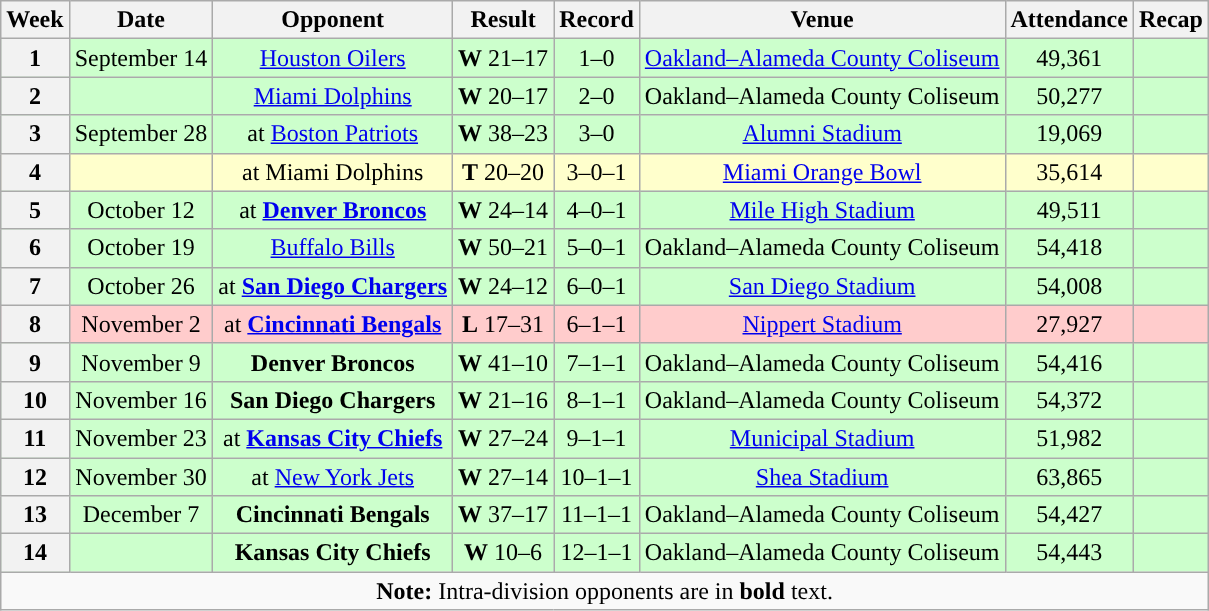<table class="wikitable" style="text-align:center">
<tr>
<th>Week</th>
<th>Date</th>
<th>Opponent</th>
<th>Result</th>
<th>Record</th>
<th>Venue</th>
<th>Attendance</th>
<th>Recap</th>
</tr>
<tr style="background: #cfc;">
<th>1</th>
<td>September 14</td>
<td><a href='#'>Houston Oilers</a></td>
<td><strong>W</strong> 21–17</td>
<td>1–0</td>
<td><a href='#'>Oakland–Alameda County Coliseum</a></td>
<td>49,361</td>
<td></td>
</tr>
<tr style="background: #cfc;">
<th>2</th>
<td></td>
<td><a href='#'>Miami Dolphins</a></td>
<td><strong>W</strong> 20–17</td>
<td>2–0</td>
<td>Oakland–Alameda County Coliseum</td>
<td>50,277</td>
<td></td>
</tr>
<tr style="background: #cfc;">
<th>3</th>
<td>September 28</td>
<td>at <a href='#'>Boston Patriots</a></td>
<td><strong>W</strong> 38–23</td>
<td>3–0</td>
<td><a href='#'>Alumni Stadium</a></td>
<td>19,069</td>
<td></td>
</tr>
<tr style="background: #ffc;">
<th>4</th>
<td></td>
<td>at Miami Dolphins</td>
<td><strong>T</strong> 20–20</td>
<td>3–0–1</td>
<td><a href='#'>Miami Orange Bowl</a></td>
<td>35,614</td>
<td></td>
</tr>
<tr style="background: #cfc;">
<th>5</th>
<td>October 12</td>
<td>at <strong><a href='#'>Denver Broncos</a></strong></td>
<td><strong>W</strong> 24–14</td>
<td>4–0–1</td>
<td><a href='#'>Mile High Stadium</a></td>
<td>49,511</td>
<td></td>
</tr>
<tr style="background: #cfc;">
<th>6</th>
<td>October 19</td>
<td><a href='#'>Buffalo Bills</a></td>
<td><strong>W</strong> 50–21</td>
<td>5–0–1</td>
<td>Oakland–Alameda County Coliseum</td>
<td>54,418</td>
<td></td>
</tr>
<tr style="background: #cfc;">
<th>7</th>
<td>October 26</td>
<td>at <strong><a href='#'>San Diego Chargers</a></strong></td>
<td><strong>W</strong> 24–12</td>
<td>6–0–1</td>
<td><a href='#'>San Diego Stadium</a></td>
<td>54,008</td>
<td></td>
</tr>
<tr style="background: #fcc;">
<th>8</th>
<td>November 2</td>
<td>at <strong><a href='#'>Cincinnati Bengals</a></strong></td>
<td><strong>L</strong> 17–31</td>
<td>6–1–1</td>
<td><a href='#'>Nippert Stadium</a></td>
<td>27,927</td>
<td></td>
</tr>
<tr style="background: #cfc;">
<th>9</th>
<td>November 9</td>
<td><strong>Denver Broncos</strong></td>
<td><strong>W</strong> 41–10</td>
<td>7–1–1</td>
<td>Oakland–Alameda County Coliseum</td>
<td>54,416</td>
<td></td>
</tr>
<tr style="background: #cfc;">
<th>10</th>
<td>November 16</td>
<td><strong>San Diego Chargers</strong></td>
<td><strong>W</strong> 21–16</td>
<td>8–1–1</td>
<td>Oakland–Alameda County Coliseum</td>
<td>54,372</td>
<td></td>
</tr>
<tr style="background: #cfc;">
<th>11</th>
<td>November 23</td>
<td>at <strong><a href='#'>Kansas City Chiefs</a></strong></td>
<td><strong>W</strong> 27–24</td>
<td>9–1–1</td>
<td><a href='#'>Municipal Stadium</a></td>
<td>51,982</td>
<td></td>
</tr>
<tr style="background: #cfc;">
<th>12</th>
<td>November 30</td>
<td>at <a href='#'>New York Jets</a></td>
<td><strong>W</strong> 27–14</td>
<td>10–1–1</td>
<td><a href='#'>Shea Stadium</a></td>
<td>63,865</td>
<td></td>
</tr>
<tr style="background: #cfc;">
<th>13</th>
<td>December 7</td>
<td><strong>Cincinnati Bengals</strong></td>
<td><strong>W</strong> 37–17</td>
<td>11–1–1</td>
<td>Oakland–Alameda County Coliseum</td>
<td>54,427</td>
<td></td>
</tr>
<tr style="background: #cfc;">
<th>14</th>
<td></td>
<td><strong>Kansas City Chiefs</strong></td>
<td><strong>W</strong> 10–6</td>
<td>12–1–1</td>
<td>Oakland–Alameda County Coliseum</td>
<td>54,443</td>
<td></td>
</tr>
<tr>
<td colspan="8"><strong>Note:</strong> Intra-division opponents are in <strong>bold</strong> text.</td>
</tr>
</table>
